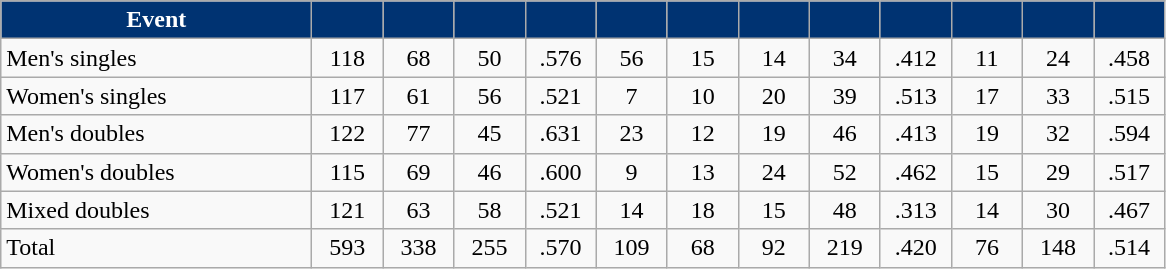<table class="wikitable" style="text-align:center">
<tr>
<th style="background:#003372; color:#fff" width="200px">Event</th>
<th style="background:#003372; color:#fff" width="40px"></th>
<th style="background:#003372; color:#fff" width="40px"></th>
<th style="background:#003372; color:#fff" width="40px"></th>
<th style="background:#003372; color:#fff" width="40px"></th>
<th style="background:#003372; color:#fff" width="40px"></th>
<th style="background:#003372; color:#fff" width="40px"></th>
<th style="background:#003372; color:#fff" width="40px"></th>
<th style="background:#003372; color:#fff" width="40px"></th>
<th style="background:#003372; color:#fff" width="40px"></th>
<th style="background:#003372; color:#fff" width="40px"></th>
<th style="background:#003372; color:#fff" width="40px"></th>
<th style="background:#003372; color:#fff" width="40px"></th>
</tr>
<tr>
<td style="text-align:left">Men's singles</td>
<td>118</td>
<td>68</td>
<td>50</td>
<td>.576</td>
<td>56</td>
<td>15</td>
<td>14</td>
<td>34</td>
<td>.412</td>
<td>11</td>
<td>24</td>
<td>.458</td>
</tr>
<tr>
<td style="text-align:left">Women's singles</td>
<td>117</td>
<td>61</td>
<td>56</td>
<td>.521</td>
<td>7</td>
<td>10</td>
<td>20</td>
<td>39</td>
<td>.513</td>
<td>17</td>
<td>33</td>
<td>.515</td>
</tr>
<tr>
<td style="text-align:left">Men's doubles</td>
<td>122</td>
<td>77</td>
<td>45</td>
<td>.631</td>
<td>23</td>
<td>12</td>
<td>19</td>
<td>46</td>
<td>.413</td>
<td>19</td>
<td>32</td>
<td>.594</td>
</tr>
<tr>
<td style="text-align:left">Women's doubles</td>
<td>115</td>
<td>69</td>
<td>46</td>
<td>.600</td>
<td>9</td>
<td>13</td>
<td>24</td>
<td>52</td>
<td>.462</td>
<td>15</td>
<td>29</td>
<td>.517</td>
</tr>
<tr>
<td style="text-align:left">Mixed doubles</td>
<td>121</td>
<td>63</td>
<td>58</td>
<td>.521</td>
<td>14</td>
<td>18</td>
<td>15</td>
<td>48</td>
<td>.313</td>
<td>14</td>
<td>30</td>
<td>.467</td>
</tr>
<tr>
<td style="text-align:left">Total</td>
<td>593</td>
<td>338</td>
<td>255</td>
<td>.570</td>
<td>109</td>
<td>68</td>
<td>92</td>
<td>219</td>
<td>.420</td>
<td>76</td>
<td>148</td>
<td>.514</td>
</tr>
</table>
